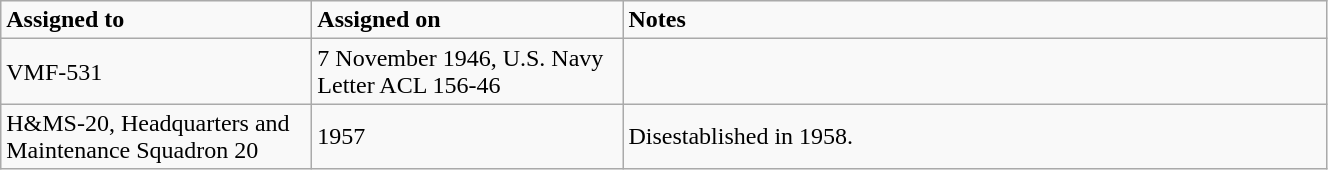<table class="wikitable" style="width: 70%;">
<tr>
<td style="width: 200px;"><strong>Assigned to</strong></td>
<td style="width: 200px;"><strong>Assigned on</strong></td>
<td><strong>Notes</strong></td>
</tr>
<tr>
<td>VMF-531</td>
<td>7 November 1946, U.S. Navy Letter ACL 156-46</td>
<td></td>
</tr>
<tr>
<td>H&MS-20, Headquarters and Maintenance Squadron 20</td>
<td>1957</td>
<td>Disestablished in 1958.</td>
</tr>
</table>
